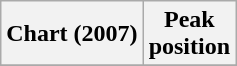<table class="wikitable plainrowheaders">
<tr>
<th>Chart (2007)</th>
<th>Peak<br>position</th>
</tr>
<tr>
</tr>
</table>
